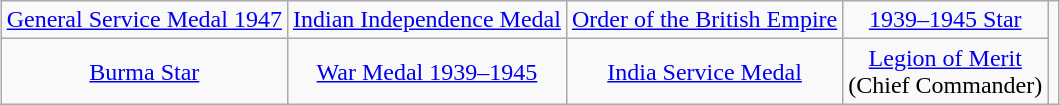<table class="wikitable" style="text-align:center; margin: 1em auto">
<tr>
<td><a href='#'>General Service Medal 1947</a></td>
<td><a href='#'>Indian Independence Medal</a></td>
<td><a href='#'>Order of the British Empire</a></td>
<td><a href='#'>1939–1945 Star</a></td>
<td rowspan=2></td>
</tr>
<tr>
<td><a href='#'>Burma Star</a></td>
<td><a href='#'>War Medal 1939–1945</a></td>
<td><a href='#'>India Service Medal</a></td>
<td><a href='#'>Legion of Merit</a><br>(Chief Commander)</td>
</tr>
</table>
